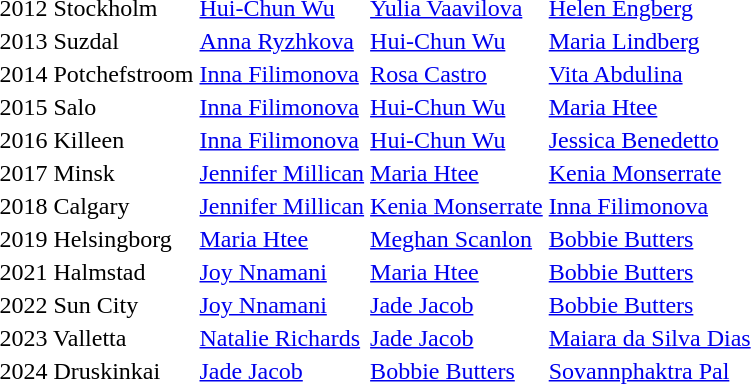<table>
<tr>
<td>2012 Stockholm</td>
<td> <a href='#'>Hui-Chun Wu</a></td>
<td> <a href='#'>Yulia Vaavilova</a></td>
<td> <a href='#'>Helen Engberg</a></td>
</tr>
<tr>
<td>2013 Suzdal</td>
<td> <a href='#'>Anna Ryzhkova</a></td>
<td> <a href='#'>Hui-Chun Wu</a></td>
<td> <a href='#'>Maria Lindberg</a></td>
</tr>
<tr>
<td>2014 Potchefstroom</td>
<td> <a href='#'>Inna Filimonova</a></td>
<td> <a href='#'>Rosa Castro</a></td>
<td> <a href='#'>Vita Abdulina</a></td>
</tr>
<tr>
<td>2015 Salo</td>
<td> <a href='#'>Inna Filimonova</a></td>
<td> <a href='#'>Hui-Chun Wu</a></td>
<td> <a href='#'>Maria Htee</a></td>
</tr>
<tr>
<td>2016 Killeen</td>
<td> <a href='#'>Inna Filimonova</a></td>
<td> <a href='#'>Hui-Chun Wu</a></td>
<td> <a href='#'>Jessica Benedetto</a></td>
</tr>
<tr>
<td>2017 Minsk</td>
<td> <a href='#'>Jennifer Millican</a></td>
<td> <a href='#'>Maria Htee</a></td>
<td> <a href='#'>Kenia Monserrate</a></td>
</tr>
<tr>
<td>2018 Calgary</td>
<td> <a href='#'>Jennifer Millican</a></td>
<td> <a href='#'>Kenia Monserrate</a></td>
<td> <a href='#'>Inna Filimonova</a></td>
</tr>
<tr>
<td>2019 Helsingborg</td>
<td> <a href='#'>Maria Htee</a></td>
<td> <a href='#'>Meghan Scanlon</a></td>
<td> <a href='#'>Bobbie Butters</a></td>
</tr>
<tr>
<td>2021 Halmstad</td>
<td> <a href='#'>Joy Nnamani</a></td>
<td> <a href='#'>Maria Htee</a></td>
<td> <a href='#'>Bobbie Butters</a></td>
</tr>
<tr>
<td>2022 Sun City</td>
<td> <a href='#'>Joy Nnamani</a></td>
<td> <a href='#'>Jade Jacob</a></td>
<td> <a href='#'>Bobbie Butters</a></td>
</tr>
<tr>
<td>2023 Valletta</td>
<td> <a href='#'>Natalie Richards</a></td>
<td> <a href='#'>Jade Jacob</a></td>
<td> <a href='#'>Maiara da Silva Dias</a></td>
</tr>
<tr>
<td>2024 Druskinkai</td>
<td> <a href='#'>Jade Jacob</a></td>
<td> <a href='#'>Bobbie Butters</a></td>
<td> <a href='#'>Sovannphaktra Pal</a></td>
</tr>
</table>
